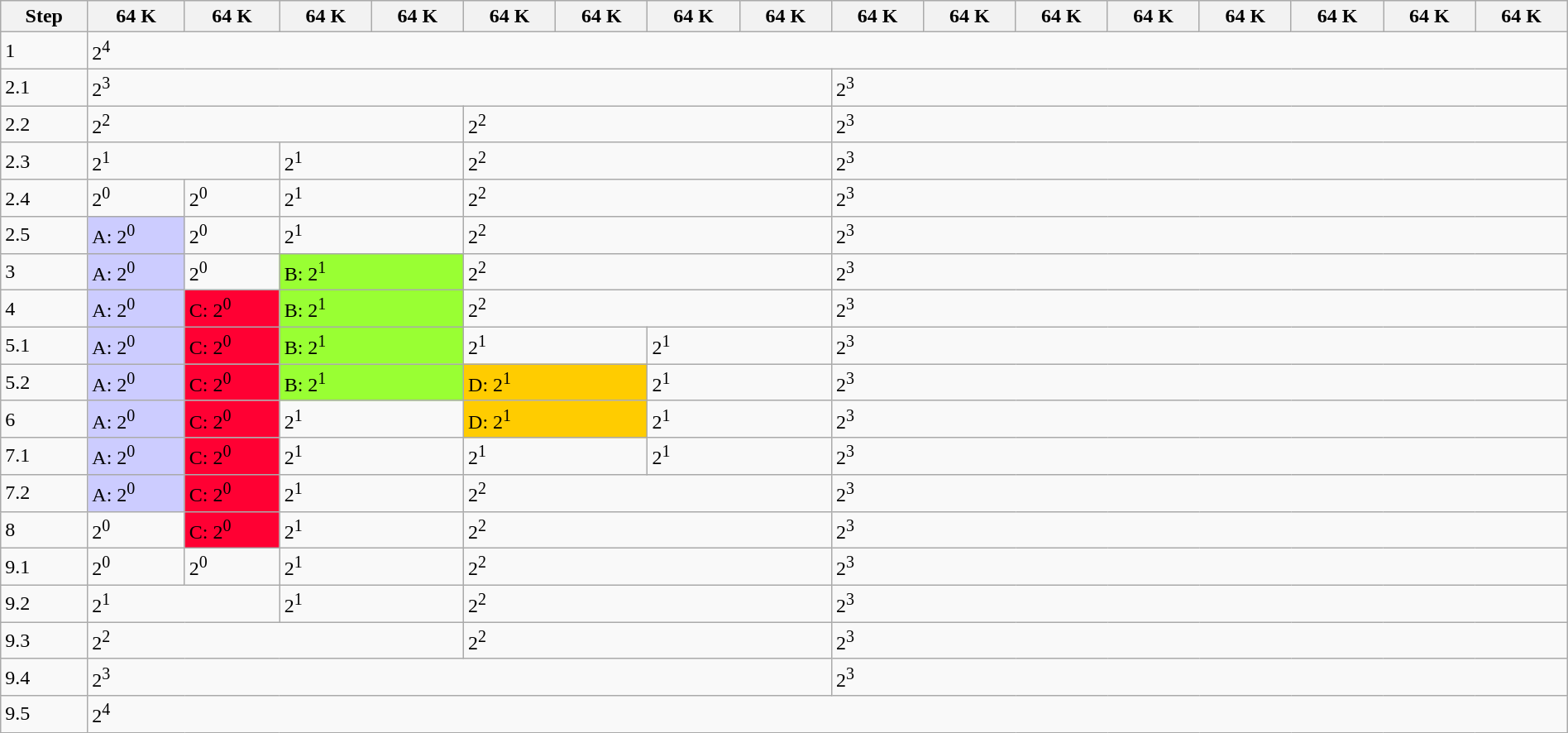<table class="wikitable" width="100%">
<tr>
<th>Step</th>
<th>64 K</th>
<th>64 K</th>
<th>64 K</th>
<th>64 K</th>
<th>64 K</th>
<th>64 K</th>
<th>64 K</th>
<th>64 K</th>
<th>64 K</th>
<th>64 K</th>
<th>64 K</th>
<th>64 K</th>
<th>64 K</th>
<th>64 K</th>
<th>64 K</th>
<th>64 K</th>
</tr>
<tr>
<td>1</td>
<td colspan="16">2<sup>4</sup></td>
</tr>
<tr>
<td>2.1</td>
<td colspan="8">2<sup>3</sup></td>
<td colspan="8">2<sup>3</sup></td>
</tr>
<tr>
<td>2.2</td>
<td colspan="4">2<sup>2</sup></td>
<td colspan="4">2<sup>2</sup></td>
<td colspan="8">2<sup>3</sup></td>
</tr>
<tr>
<td>2.3</td>
<td colspan="2">2<sup>1</sup></td>
<td colspan="2">2<sup>1</sup></td>
<td colspan="4">2<sup>2</sup></td>
<td colspan="8">2<sup>3</sup></td>
</tr>
<tr>
<td>2.4</td>
<td>2<sup>0</sup></td>
<td>2<sup>0</sup></td>
<td colspan="2">2<sup>1</sup></td>
<td colspan="4">2<sup>2</sup></td>
<td colspan="8">2<sup>3</sup></td>
</tr>
<tr>
<td>2.5</td>
<td style="background-color:#ccf">A: 2<sup>0</sup></td>
<td>2<sup>0</sup></td>
<td colspan="2">2<sup>1</sup></td>
<td colspan="4">2<sup>2</sup></td>
<td colspan="8">2<sup>3</sup></td>
</tr>
<tr>
<td>3</td>
<td style="background-color:#ccf">A: 2<sup>0</sup></td>
<td>2<sup>0</sup></td>
<td colspan="2" style="background-color:#9f3">B: 2<sup>1</sup></td>
<td colspan="4">2<sup>2</sup></td>
<td colspan="8">2<sup>3</sup></td>
</tr>
<tr>
<td>4</td>
<td style="background-color:#ccf">A: 2<sup>0</sup></td>
<td style="background-color:#f03">C: 2<sup>0</sup></td>
<td colspan="2" style="background-color:#9f3">B: 2<sup>1</sup></td>
<td colspan="4">2<sup>2</sup></td>
<td colspan="8">2<sup>3</sup></td>
</tr>
<tr>
<td>5.1</td>
<td style="background-color:#ccf">A: 2<sup>0</sup></td>
<td style="background-color:#f03">C: 2<sup>0</sup></td>
<td colspan="2" style="background-color:#9f3">B: 2<sup>1</sup></td>
<td colspan="2">2<sup>1</sup></td>
<td colspan="2">2<sup>1</sup></td>
<td colspan="8">2<sup>3</sup></td>
</tr>
<tr>
<td>5.2</td>
<td style="background-color:#ccf">A: 2<sup>0</sup></td>
<td style="background-color:#f03">C: 2<sup>0</sup></td>
<td colspan="2" style="background-color:#9f3">B: 2<sup>1</sup></td>
<td colspan="2" style="background-color:#fc0">D: 2<sup>1</sup></td>
<td colspan="2">2<sup>1</sup></td>
<td colspan="8">2<sup>3</sup></td>
</tr>
<tr>
<td>6</td>
<td style="background-color:#ccf">A: 2<sup>0</sup></td>
<td style="background-color:#f03">C: 2<sup>0</sup></td>
<td colspan="2">2<sup>1</sup></td>
<td colspan="2" style="background-color:#fc0">D: 2<sup>1</sup></td>
<td colspan="2">2<sup>1</sup></td>
<td colspan="8">2<sup>3</sup></td>
</tr>
<tr>
<td>7.1</td>
<td style="background-color:#ccf">A: 2<sup>0</sup></td>
<td style="background-color:#f03">C: 2<sup>0</sup></td>
<td colspan="2">2<sup>1</sup></td>
<td colspan="2">2<sup>1</sup></td>
<td colspan="2">2<sup>1</sup></td>
<td colspan="8">2<sup>3</sup></td>
</tr>
<tr>
<td>7.2</td>
<td style="background-color:#ccf">A: 2<sup>0</sup></td>
<td style="background-color:#f03">C: 2<sup>0</sup></td>
<td colspan="2">2<sup>1</sup></td>
<td colspan="4">2<sup>2</sup></td>
<td colspan="8">2<sup>3</sup></td>
</tr>
<tr>
<td>8</td>
<td>2<sup>0</sup></td>
<td style="background-color:#f03">C: 2<sup>0</sup></td>
<td colspan="2">2<sup>1</sup></td>
<td colspan="4">2<sup>2</sup></td>
<td colspan="8">2<sup>3</sup></td>
</tr>
<tr>
<td>9.1</td>
<td>2<sup>0</sup></td>
<td>2<sup>0</sup></td>
<td colspan="2">2<sup>1</sup></td>
<td colspan="4">2<sup>2</sup></td>
<td colspan="8">2<sup>3</sup></td>
</tr>
<tr>
<td>9.2</td>
<td colspan="2">2<sup>1</sup></td>
<td colspan="2">2<sup>1</sup></td>
<td colspan="4">2<sup>2</sup></td>
<td colspan="8">2<sup>3</sup></td>
</tr>
<tr>
<td>9.3</td>
<td colspan="4">2<sup>2</sup></td>
<td colspan="4">2<sup>2</sup></td>
<td colspan="8">2<sup>3</sup></td>
</tr>
<tr>
<td>9.4</td>
<td colspan="8">2<sup>3</sup></td>
<td colspan="8">2<sup>3</sup></td>
</tr>
<tr>
<td>9.5</td>
<td colspan="16">2<sup>4</sup></td>
</tr>
</table>
